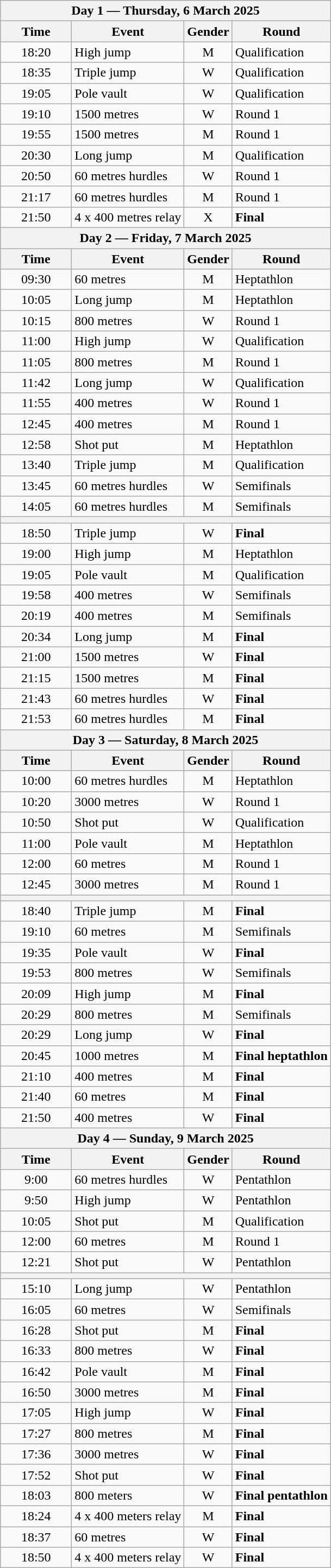<table class="wikitable collapsible collapsed" style="border:0; position:relative; font-size:100%;">
<tr>
<th colspan=4>Day 1 — Thursday, 6 March 2025</th>
</tr>
<tr>
<th style="width:5em"><strong>Time</strong></th>
<th><strong>Event</strong></th>
<th><strong>Gender</strong></th>
<th><strong>Round</strong></th>
</tr>
<tr>
<td align=center>18:20</td>
<td>High jump</td>
<td align=center>M</td>
<td>Qualification</td>
</tr>
<tr>
<td align=center>18:35</td>
<td>Triple jump</td>
<td align=center>W</td>
<td>Qualification</td>
</tr>
<tr>
<td align=center>19:05</td>
<td>Pole vault</td>
<td align=center>W</td>
<td>Qualification</td>
</tr>
<tr>
<td align=center>19:10</td>
<td>1500 metres</td>
<td align=center>W</td>
<td>Round 1</td>
</tr>
<tr>
<td align=center>19:55</td>
<td>1500 metres</td>
<td align=center>M</td>
<td>Round 1</td>
</tr>
<tr>
<td align=center>20:30</td>
<td>Long jump</td>
<td align=center>M</td>
<td>Qualification</td>
</tr>
<tr>
<td align=center>20:50</td>
<td>60 metres hurdles</td>
<td align=center>W</td>
<td>Round 1</td>
</tr>
<tr>
<td align=center>21:17</td>
<td>60 metres hurdles</td>
<td align=center>M</td>
<td>Round 1</td>
</tr>
<tr>
<td align=center>21:50</td>
<td>4 x 400 metres relay</td>
<td align=center>X</td>
<td><strong>Final</strong></td>
</tr>
<tr>
<th colspan=4>Day 2 — Friday, 7 March 2025</th>
</tr>
<tr>
<th><strong>Time</strong></th>
<th><strong>Event</strong></th>
<th><strong>Gender</strong></th>
<th><strong>Round</strong></th>
</tr>
<tr>
<td align=center>09:30</td>
<td>60 metres</td>
<td align=center>M</td>
<td>Heptathlon</td>
</tr>
<tr>
<td align=center>10:05</td>
<td>Long jump</td>
<td align=center>M</td>
<td>Heptathlon</td>
</tr>
<tr>
<td align=center>10:15</td>
<td>800 metres</td>
<td align=center>W</td>
<td>Round 1</td>
</tr>
<tr>
<td align=center>11:00</td>
<td>High jump</td>
<td align=center>W</td>
<td>Qualification</td>
</tr>
<tr>
<td align=center>11:05</td>
<td>800 metres</td>
<td align=center>M</td>
<td>Round 1</td>
</tr>
<tr>
<td align=center>11:42</td>
<td>Long jump</td>
<td align=center>W</td>
<td>Qualification</td>
</tr>
<tr>
<td align=center>11:55</td>
<td>400 metres</td>
<td align=center>W</td>
<td>Round 1</td>
</tr>
<tr>
<td align=center>12:45</td>
<td>400 metres</td>
<td align=center>M</td>
<td>Round 1</td>
</tr>
<tr>
<td align=center>12:58</td>
<td>Shot put</td>
<td align=center>M</td>
<td>Heptathlon</td>
</tr>
<tr>
<td align=center>13:40</td>
<td>Triple jump</td>
<td align=center>M</td>
<td>Qualification</td>
</tr>
<tr>
<td align=center>13:45</td>
<td>60 metres hurdles</td>
<td align=center>W</td>
<td>Semifinals</td>
</tr>
<tr>
<td align=center>14:05</td>
<td>60 metres hurdles</td>
<td align=center>M</td>
<td>Semifinals</td>
</tr>
<tr>
<th colspan=4></th>
</tr>
<tr>
<td align=center>18:50</td>
<td>Triple jump</td>
<td align=center>W</td>
<td><strong>Final</strong></td>
</tr>
<tr>
<td align=center>19:00</td>
<td>High jump</td>
<td align=center>M</td>
<td>Heptathlon</td>
</tr>
<tr>
<td align=center>19:05</td>
<td>Pole vault</td>
<td align=center>M</td>
<td>Qualification</td>
</tr>
<tr>
<td align=center>19:58</td>
<td>400 metres</td>
<td align=center>W</td>
<td>Semifinals</td>
</tr>
<tr>
<td align=center>20:19</td>
<td>400 metres</td>
<td align=center>M</td>
<td>Semifinals</td>
</tr>
<tr>
<td align=center>20:34</td>
<td>Long jump</td>
<td align=center>M</td>
<td><strong>Final</strong></td>
</tr>
<tr>
<td align=center>21:00</td>
<td>1500 metres</td>
<td align=center>W</td>
<td><strong>Final</strong></td>
</tr>
<tr>
<td align=center>21:15</td>
<td>1500 metres</td>
<td align=center>M</td>
<td><strong>Final</strong></td>
</tr>
<tr>
<td align=center>21:43</td>
<td>60 metres hurdles</td>
<td align=center>W</td>
<td><strong>Final</strong></td>
</tr>
<tr>
<td align=center>21:53</td>
<td>60 metres hurdles</td>
<td align=center>M</td>
<td><strong>Final</strong></td>
</tr>
<tr>
<th colspan=4>Day 3 — Saturday, 8 March 2025</th>
</tr>
<tr>
<th><strong>Time</strong></th>
<th><strong>Event</strong></th>
<th><strong>Gender</strong></th>
<th><strong>Round</strong></th>
</tr>
<tr>
<td align=center>10:00</td>
<td>60 metres hurdles</td>
<td align=center>M</td>
<td>Heptathlon</td>
</tr>
<tr>
<td align=center>10:20</td>
<td>3000 metres</td>
<td align=center>W</td>
<td>Round 1</td>
</tr>
<tr>
<td align=center>10:50</td>
<td>Shot put</td>
<td align=center>W</td>
<td>Qualification</td>
</tr>
<tr>
<td align=center>11:00</td>
<td>Pole vault</td>
<td align=center>M</td>
<td>Heptathlon</td>
</tr>
<tr>
<td align=center>12:00</td>
<td>60 metres</td>
<td align=center>M</td>
<td>Round 1</td>
</tr>
<tr>
<td align=center>12:45</td>
<td>3000 metres</td>
<td align=center>M</td>
<td>Round 1</td>
</tr>
<tr>
<th colspan=4></th>
</tr>
<tr>
<td align=center>18:40</td>
<td>Triple jump</td>
<td align=center>M</td>
<td><strong>Final</strong></td>
</tr>
<tr>
<td align=center>19:10</td>
<td>60 metres</td>
<td align=center>M</td>
<td>Semifinals</td>
</tr>
<tr>
<td align=center>19:35</td>
<td>Pole vault</td>
<td align=center>W</td>
<td><strong>Final</strong></td>
</tr>
<tr>
<td align=center>19:53</td>
<td>800 metres</td>
<td align=center>W</td>
<td>Semifinals</td>
</tr>
<tr>
<td align=center>20:09</td>
<td>High jump</td>
<td align=center>M</td>
<td><strong>Final</strong></td>
</tr>
<tr>
<td align=center>20:29</td>
<td>800 metres</td>
<td align=center>M</td>
<td>Semifinals</td>
</tr>
<tr>
<td align=center>20:29</td>
<td>Long jump</td>
<td align=center>W</td>
<td><strong>Final</strong></td>
</tr>
<tr>
<td align=center>20:45</td>
<td>1000 metres</td>
<td align=center>M</td>
<td><strong>Final heptathlon</strong></td>
</tr>
<tr>
<td align=center>21:10</td>
<td>400 metres</td>
<td align=center>M</td>
<td><strong>Final</strong></td>
</tr>
<tr>
<td align=center>21:40</td>
<td>60 metres</td>
<td align=center>M</td>
<td><strong>Final</strong></td>
</tr>
<tr>
<td align=center>21:50</td>
<td>400 metres</td>
<td align=center>W</td>
<td><strong>Final</strong></td>
</tr>
<tr>
<th colspan=4>Day 4 — Sunday, 9 March 2025</th>
</tr>
<tr>
<th><strong>Time</strong></th>
<th><strong>Event</strong></th>
<th><strong>Gender</strong></th>
<th><strong>Round</strong></th>
</tr>
<tr>
<td align=center>9:00</td>
<td>60 metres hurdles</td>
<td align=center>W</td>
<td>Pentathlon</td>
</tr>
<tr>
<td align=center>9:50</td>
<td>High jump</td>
<td align=center>W</td>
<td>Pentathlon</td>
</tr>
<tr>
<td align=center>10:05</td>
<td>Shot put</td>
<td align=center>M</td>
<td>Qualification</td>
</tr>
<tr>
<td align=center>12:00</td>
<td>60 metres</td>
<td align=center>M</td>
<td>Round 1</td>
</tr>
<tr>
<td align=center>12:21</td>
<td>Shot put</td>
<td align=center>W</td>
<td>Pentathlon</td>
</tr>
<tr>
<th colspan=4></th>
</tr>
<tr>
<td align=center>15:10</td>
<td>Long jump</td>
<td align=center>W</td>
<td>Pentathlon</td>
</tr>
<tr>
<td align=center>16:05</td>
<td>60 metres</td>
<td align=center>W</td>
<td>Semifinals</td>
</tr>
<tr>
<td align=center>16:28</td>
<td>Shot put</td>
<td align=center>M</td>
<td><strong>Final</strong></td>
</tr>
<tr>
<td align=center>16:33</td>
<td>800 metres</td>
<td align=center>W</td>
<td><strong>Final</strong></td>
</tr>
<tr>
<td align=center>16:42</td>
<td>Pole vault</td>
<td align=center>M</td>
<td><strong>Final</strong></td>
</tr>
<tr>
<td align=center>16:50</td>
<td>3000 metres</td>
<td align=center>M</td>
<td><strong>Final</strong></td>
</tr>
<tr>
<td align=center>17:05</td>
<td>High jump</td>
<td align=center>W</td>
<td><strong>Final</strong></td>
</tr>
<tr>
<td align=center>17:27</td>
<td>800 metres</td>
<td align=center>M</td>
<td><strong>Final</strong></td>
</tr>
<tr>
<td align=center>17:36</td>
<td>3000 metres</td>
<td align=center>W</td>
<td><strong>Final</strong></td>
</tr>
<tr>
<td align=center>17:52</td>
<td>Shot put</td>
<td align=center>W</td>
<td><strong>Final</strong></td>
</tr>
<tr>
<td align=center>18:03</td>
<td>800 meters</td>
<td align=center>W</td>
<td><strong>Final pentathlon</strong></td>
</tr>
<tr>
<td align=center>18:24</td>
<td>4 x 400 meters relay</td>
<td align=center>M</td>
<td><strong>Final</strong></td>
</tr>
<tr>
<td align=center>18:37</td>
<td>60 metres</td>
<td align=center>W</td>
<td><strong>Final</strong></td>
</tr>
<tr>
<td align=center>18:50</td>
<td>4 x 400 meters relay</td>
<td align=center>W</td>
<td><strong>Final</strong></td>
</tr>
</table>
